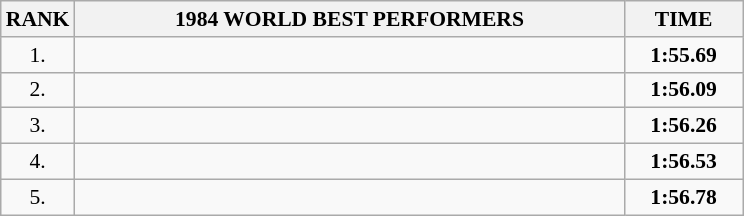<table class="wikitable" style="border-collapse: collapse; font-size: 90%;">
<tr>
<th>RANK</th>
<th align="center" style="width: 25em">1984 WORLD BEST PERFORMERS</th>
<th align="center" style="width: 5em">TIME</th>
</tr>
<tr>
<td align="center">1.</td>
<td></td>
<td align="center"><strong>1:55.69</strong></td>
</tr>
<tr>
<td align="center">2.</td>
<td></td>
<td align="center"><strong>1:56.09</strong></td>
</tr>
<tr>
<td align="center">3.</td>
<td></td>
<td align="center"><strong>1:56.26</strong></td>
</tr>
<tr>
<td align="center">4.</td>
<td></td>
<td align="center"><strong>1:56.53</strong></td>
</tr>
<tr>
<td align="center">5.</td>
<td></td>
<td align="center"><strong>1:56.78</strong></td>
</tr>
</table>
